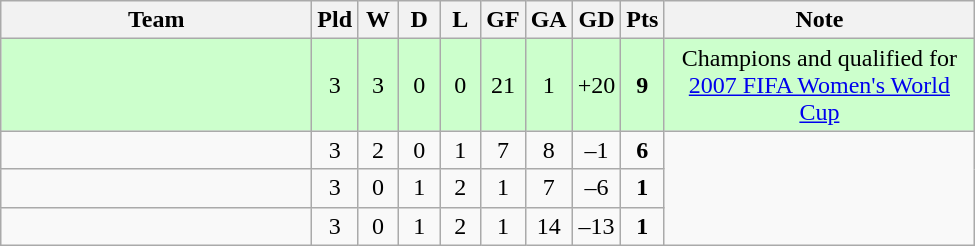<table class="wikitable" style="text-align: center;">
<tr>
<th width=200>Team</th>
<th width=20 abbr="Played">Pld</th>
<th width=20 abbr="Won">W</th>
<th width=20 abbr="Drawn">D</th>
<th width=20 abbr="Lost">L</th>
<th width=20 abbr="Goals for">GF</th>
<th width=20 abbr="Goals against">GA</th>
<th width=20 abbr="Goal difference">GD</th>
<th width=20 abbr="Points">Pts</th>
<th width=200>Note</th>
</tr>
<tr style="background:#ccffcc;">
<td style="text-align:left;"></td>
<td>3</td>
<td>3</td>
<td>0</td>
<td>0</td>
<td>21</td>
<td>1</td>
<td>+20</td>
<td><strong>9</strong></td>
<td>Champions and qualified for <a href='#'>2007 FIFA Women's World Cup</a></td>
</tr>
<tr align=center>
<td style="text-align:left;"></td>
<td>3</td>
<td>2</td>
<td>0</td>
<td>1</td>
<td>7</td>
<td>8</td>
<td>–1</td>
<td><strong>6</strong></td>
<td rowspan="3"></td>
</tr>
<tr align=center>
<td style="text-align:left;"></td>
<td>3</td>
<td>0</td>
<td>1</td>
<td>2</td>
<td>1</td>
<td>7</td>
<td>–6</td>
<td><strong>1</strong></td>
</tr>
<tr align=center>
<td style="text-align:left;"></td>
<td>3</td>
<td>0</td>
<td>1</td>
<td>2</td>
<td>1</td>
<td>14</td>
<td>–13</td>
<td><strong>1</strong></td>
</tr>
</table>
